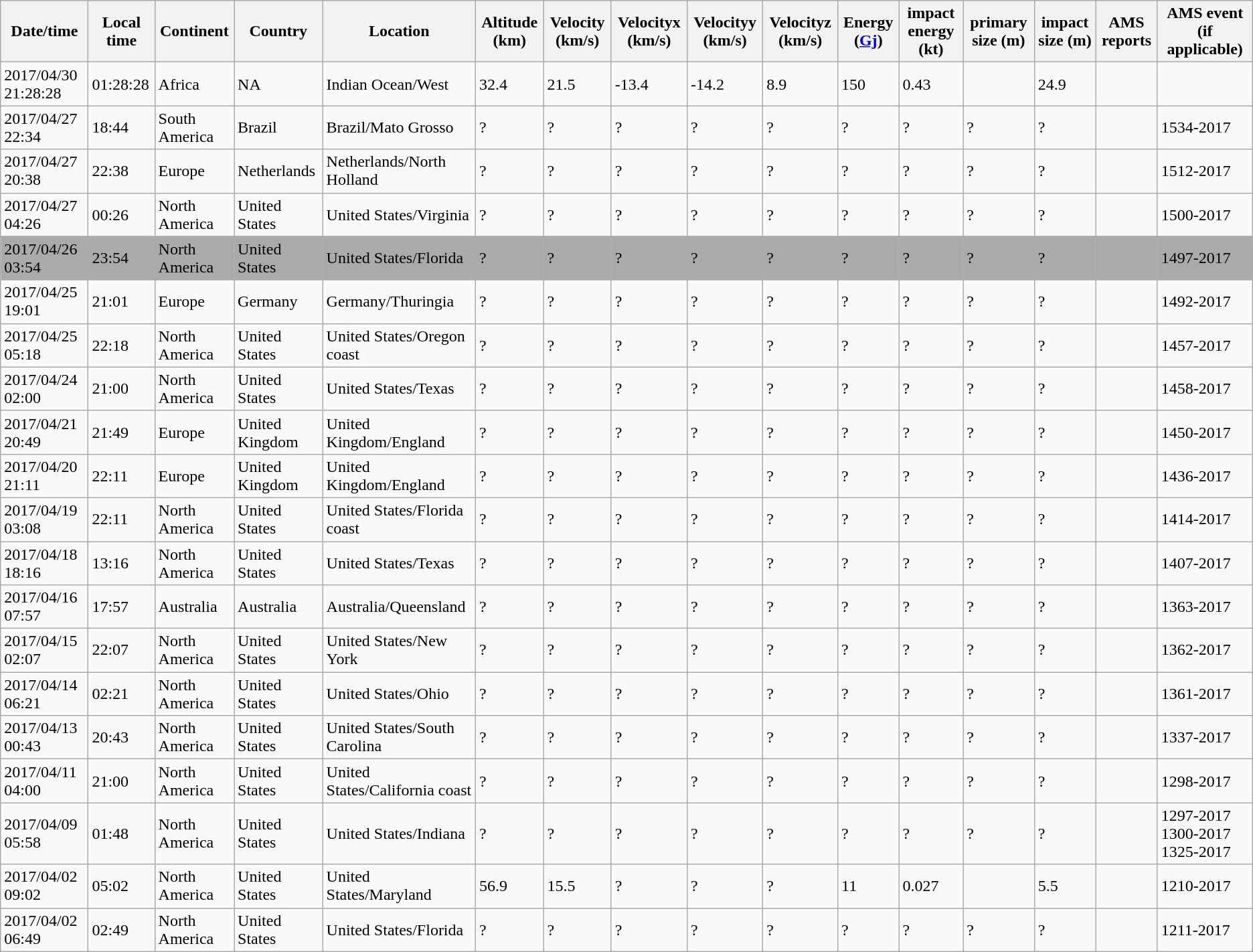<table class="wikitable sortable">
<tr>
<th>Date/time</th>
<th>Local time</th>
<th>Continent</th>
<th>Country</th>
<th>Location</th>
<th>Altitude (km)</th>
<th>Velocity (km/s)</th>
<th>Velocityx (km/s)</th>
<th>Velocityy (km/s)</th>
<th>Velocityz (km/s)</th>
<th>Energy (<a href='#'>Gj</a>)</th>
<th>impact energy (kt)</th>
<th>primary size (m)</th>
<th>impact size (m)</th>
<th>AMS reports</th>
<th>AMS event (if applicable)</th>
</tr>
<tr>
<td>2017/04/30 21:28:28</td>
<td>01:28:28</td>
<td>Africa</td>
<td>NA</td>
<td>Indian Ocean/West</td>
<td>32.4</td>
<td>21.5</td>
<td>-13.4</td>
<td>-14.2</td>
<td>8.9</td>
<td>150</td>
<td>0.43</td>
<td></td>
<td>24.9</td>
<td></td>
<td></td>
</tr>
<tr>
<td>2017/04/27 22:34</td>
<td>18:44</td>
<td>South America</td>
<td>Brazil</td>
<td>Brazil/Mato Grosso</td>
<td>?</td>
<td>?</td>
<td>?</td>
<td>?</td>
<td>?</td>
<td>?</td>
<td>?</td>
<td>?</td>
<td>?</td>
<td></td>
<td>1534-2017</td>
</tr>
<tr>
<td>2017/04/27 20:38</td>
<td>22:38</td>
<td>Europe</td>
<td>Netherlands</td>
<td>Netherlands/North Holland</td>
<td>?</td>
<td>?</td>
<td>?</td>
<td>?</td>
<td>?</td>
<td>?</td>
<td>?</td>
<td>?</td>
<td>?</td>
<td></td>
<td>1512-2017</td>
</tr>
<tr>
<td>2017/04/27 04:26</td>
<td>00:26</td>
<td>North America</td>
<td>United States</td>
<td>United States/Virginia</td>
<td>?</td>
<td>?</td>
<td>?</td>
<td>?</td>
<td>?</td>
<td>?</td>
<td>?</td>
<td>?</td>
<td>?</td>
<td></td>
<td>1500-2017</td>
</tr>
<tr style="background:#AAAAAA;">
<td>2017/04/26 03:54</td>
<td>23:54</td>
<td>North America</td>
<td>United States</td>
<td>United States/Florida</td>
<td>?</td>
<td>?</td>
<td>?</td>
<td>?</td>
<td>?</td>
<td>?</td>
<td>?</td>
<td>?</td>
<td>?</td>
<td></td>
<td>1497-2017</td>
</tr>
<tr>
<td>2017/04/25 19:01</td>
<td>21:01</td>
<td>Europe</td>
<td>Germany</td>
<td>Germany/Thuringia</td>
<td>?</td>
<td>?</td>
<td>?</td>
<td>?</td>
<td>?</td>
<td>?</td>
<td>?</td>
<td>?</td>
<td>?</td>
<td></td>
<td>1492-2017</td>
</tr>
<tr>
<td>2017/04/25 05:18</td>
<td>22:18</td>
<td>North America</td>
<td>United States</td>
<td>United States/Oregon coast</td>
<td>?</td>
<td>?</td>
<td>?</td>
<td>?</td>
<td>?</td>
<td>?</td>
<td>?</td>
<td>?</td>
<td>?</td>
<td></td>
<td>1457-2017</td>
</tr>
<tr>
<td>2017/04/24 02:00</td>
<td>21:00</td>
<td>North America</td>
<td>United States</td>
<td>United States/Texas</td>
<td>?</td>
<td>?</td>
<td>?</td>
<td>?</td>
<td>?</td>
<td>?</td>
<td>?</td>
<td>?</td>
<td>?</td>
<td></td>
<td>1458-2017</td>
</tr>
<tr>
<td>2017/04/21 20:49</td>
<td>21:49</td>
<td>Europe</td>
<td>United Kingdom</td>
<td>United Kingdom/England</td>
<td>?</td>
<td>?</td>
<td>?</td>
<td>?</td>
<td>?</td>
<td>?</td>
<td>?</td>
<td>?</td>
<td>?</td>
<td></td>
<td>1450-2017</td>
</tr>
<tr>
<td>2017/04/20 21:11</td>
<td>22:11</td>
<td>Europe</td>
<td>United Kingdom</td>
<td>United Kingdom/England</td>
<td>?</td>
<td>?</td>
<td>?</td>
<td>?</td>
<td>?</td>
<td>?</td>
<td>?</td>
<td>?</td>
<td>?</td>
<td></td>
<td>1436-2017</td>
</tr>
<tr>
<td>2017/04/19 03:08</td>
<td>22:11</td>
<td>North America</td>
<td>United States</td>
<td>United States/Florida coast</td>
<td>?</td>
<td>?</td>
<td>?</td>
<td>?</td>
<td>?</td>
<td>?</td>
<td>?</td>
<td>?</td>
<td>?</td>
<td></td>
<td>1414-2017</td>
</tr>
<tr>
<td>2017/04/18 18:16</td>
<td>13:16</td>
<td>North America</td>
<td>United States</td>
<td>United States/Texas</td>
<td>?</td>
<td>?</td>
<td>?</td>
<td>?</td>
<td>?</td>
<td>?</td>
<td>?</td>
<td>?</td>
<td>?</td>
<td></td>
<td>1407-2017</td>
</tr>
<tr>
<td>2017/04/16 07:57</td>
<td>17:57</td>
<td>Australia</td>
<td>Australia</td>
<td>Australia/Queensland</td>
<td>?</td>
<td>?</td>
<td>?</td>
<td>?</td>
<td>?</td>
<td>?</td>
<td>?</td>
<td>?</td>
<td>?</td>
<td></td>
<td>1363-2017</td>
</tr>
<tr>
<td>2017/04/15 02:07</td>
<td>22:07</td>
<td>North America</td>
<td>United States</td>
<td>United States/New York</td>
<td>?</td>
<td>?</td>
<td>?</td>
<td>?</td>
<td>?</td>
<td>?</td>
<td>?</td>
<td>?</td>
<td>?</td>
<td></td>
<td>1362-2017</td>
</tr>
<tr>
<td>2017/04/14 06:21</td>
<td>02:21</td>
<td>North America</td>
<td>United States</td>
<td>United States/Ohio</td>
<td>?</td>
<td>?</td>
<td>?</td>
<td>?</td>
<td>?</td>
<td>?</td>
<td>?</td>
<td>?</td>
<td>?</td>
<td></td>
<td>1361-2017</td>
</tr>
<tr>
<td>2017/04/13 00:43</td>
<td>20:43</td>
<td>North America</td>
<td>United States</td>
<td>United States/South Carolina</td>
<td>?</td>
<td>?</td>
<td>?</td>
<td>?</td>
<td>?</td>
<td>?</td>
<td>?</td>
<td>?</td>
<td>?</td>
<td></td>
<td>1337-2017</td>
</tr>
<tr>
<td>2017/04/11 04:00</td>
<td>21:00</td>
<td>North America</td>
<td>United States</td>
<td>United States/California coast</td>
<td>?</td>
<td>?</td>
<td>?</td>
<td>?</td>
<td>?</td>
<td>?</td>
<td>?</td>
<td>?</td>
<td>?</td>
<td></td>
<td>1298-2017</td>
</tr>
<tr>
<td>2017/04/09 05:58</td>
<td>01:48</td>
<td>North America</td>
<td>United States</td>
<td>United States/Indiana</td>
<td>?</td>
<td>?</td>
<td>?</td>
<td>?</td>
<td>?</td>
<td>?</td>
<td>?</td>
<td>?</td>
<td>?</td>
<td></td>
<td>1297-2017<br>1300-2017<br>1325-2017</td>
</tr>
<tr>
<td>2017/04/02 09:02</td>
<td>05:02</td>
<td>North America</td>
<td>United States</td>
<td>United States/Maryland</td>
<td>56.9</td>
<td>15.5</td>
<td>?</td>
<td>?</td>
<td>?</td>
<td>11</td>
<td>0.027</td>
<td></td>
<td>5.5</td>
<td></td>
<td>1210-2017</td>
</tr>
<tr>
<td>2017/04/02 06:49</td>
<td>02:49</td>
<td>North America</td>
<td>United States</td>
<td>United States/Florida</td>
<td>?</td>
<td>?</td>
<td>?</td>
<td>?</td>
<td>?</td>
<td>?</td>
<td>?</td>
<td>?</td>
<td>?</td>
<td></td>
<td>1211-2017</td>
</tr>
</table>
